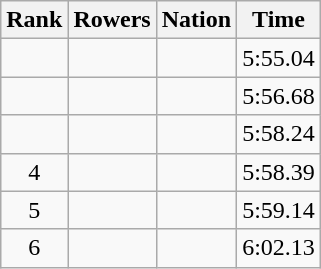<table class="wikitable sortable" style="text-align:center">
<tr>
<th>Rank</th>
<th>Rowers</th>
<th>Nation</th>
<th>Time</th>
</tr>
<tr>
<td></td>
<td align=left data-sort-value="Cooper, Andrew"></td>
<td align=left></td>
<td>5:55.04</td>
</tr>
<tr>
<td></td>
<td align=left data-sort-value="McLaughlin, Jeffrey"></td>
<td align=left></td>
<td>5:56.68</td>
</tr>
<tr>
<td></td>
<td align=left data-sort-value="Janša, Milan"></td>
<td align=left></td>
<td>5:58.24</td>
</tr>
<tr>
<td>4</td>
<td align=left data-sort-value="Weyrauch, Armin"></td>
<td align=left></td>
<td>5:58.39</td>
</tr>
<tr>
<td>5</td>
<td align=left data-sort-value="Peters, Bart"></td>
<td align=left></td>
<td>5:59.14</td>
</tr>
<tr>
<td>6</td>
<td align=left data-sort-value="Brownlee, Scott"></td>
<td align=left></td>
<td>6:02.13</td>
</tr>
</table>
